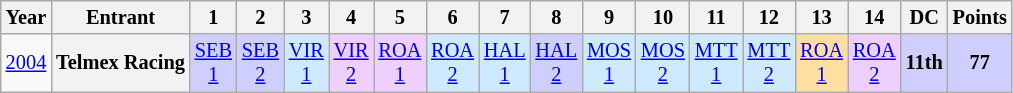<table class="wikitable" style="font-size: 85%; text-align:center">
<tr>
<th>Year</th>
<th>Entrant</th>
<th>1</th>
<th>2</th>
<th>3</th>
<th>4</th>
<th>5</th>
<th>6</th>
<th>7</th>
<th>8</th>
<th>9</th>
<th>10</th>
<th>11</th>
<th>12</th>
<th>13</th>
<th>14</th>
<th>DC</th>
<th>Points</th>
</tr>
<tr>
<td><a href='#'>2004</a></td>
<th nowrap>Telmex Racing</th>
<td style="background:#CFCFFF;"><a href='#'>SEB<br>1</a> <br></td>
<td style="background:#CFCFFF;"><a href='#'>SEB<br>2</a> <br></td>
<td style="background:#CFEAFF;"><a href='#'>VIR<br>1</a> <br></td>
<td style="background:#EFCFFF;"><a href='#'>VIR<br>2</a> <br></td>
<td style="background:#EFCFFF;"><a href='#'>ROA<br>1</a> <br></td>
<td style="background:#CFEAFF;"><a href='#'>ROA<br>2</a> <br></td>
<td style="background:#CFEAFF;"><a href='#'>HAL<br>1</a> <br></td>
<td style="background:#CFCFFF;"><a href='#'>HAL<br>2</a> <br></td>
<td style="background:#CFEAFF;"><a href='#'>MOS<br>1</a> <br></td>
<td style="background:#CFEAFF;"><a href='#'>MOS<br>2</a> <br></td>
<td style="background:#CFEAFF;"><a href='#'>MTT<br>1</a> <br></td>
<td style="background:#CFEAFF;"><a href='#'>MTT<br>2</a> <br></td>
<td style="background:#FFDF9F;"><a href='#'>ROA<br>1</a> <br></td>
<td style="background:#EFCFFF;"><a href='#'>ROA<br>2</a> <br></td>
<th style="background:#CFCFFF;">11th</th>
<th style="background:#CFCFFF;">77</th>
</tr>
</table>
